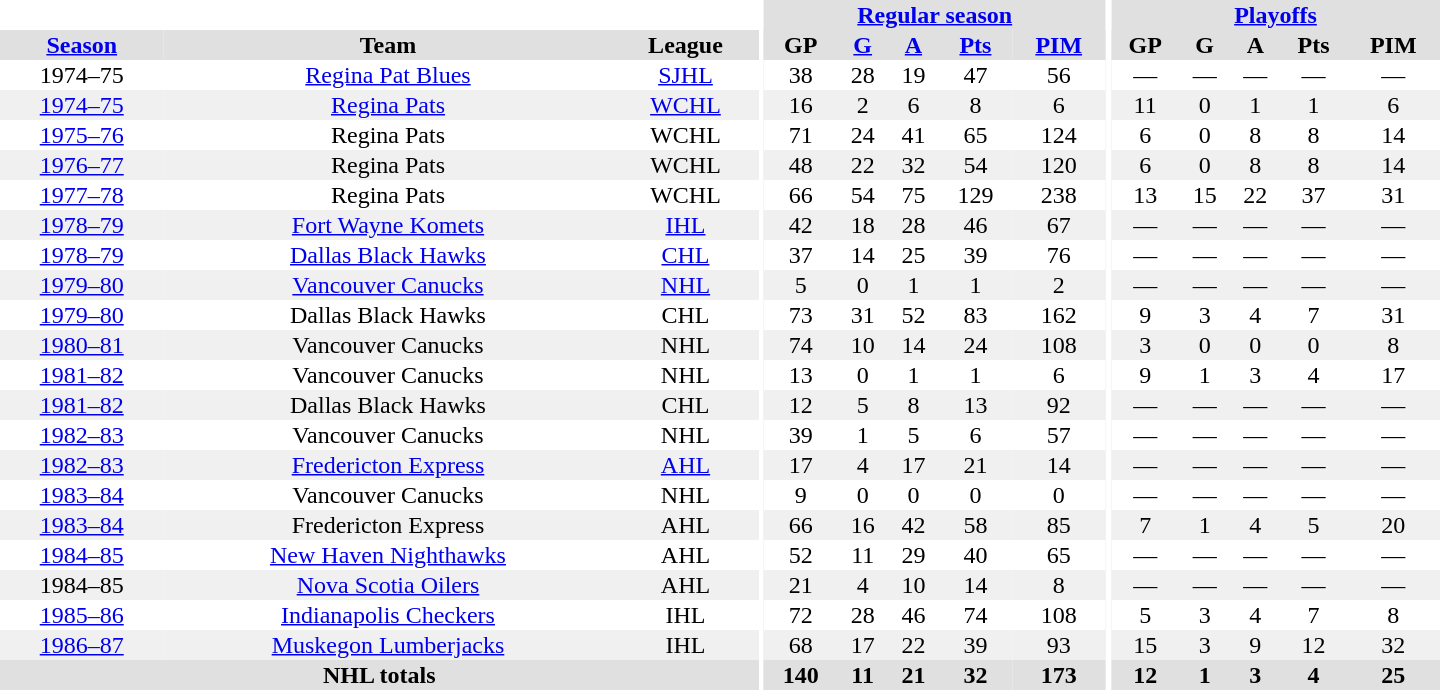<table border="0" cellpadding="1" cellspacing="0" style="text-align:center; width:60em">
<tr bgcolor="#e0e0e0">
<th colspan="3" bgcolor="#ffffff"></th>
<th rowspan="100" bgcolor="#ffffff"></th>
<th colspan="5"><a href='#'>Regular season</a></th>
<th rowspan="100" bgcolor="#ffffff"></th>
<th colspan="5"><a href='#'>Playoffs</a></th>
</tr>
<tr bgcolor="#e0e0e0">
<th><a href='#'>Season</a></th>
<th>Team</th>
<th>League</th>
<th>GP</th>
<th><a href='#'>G</a></th>
<th><a href='#'>A</a></th>
<th><a href='#'>Pts</a></th>
<th><a href='#'>PIM</a></th>
<th>GP</th>
<th>G</th>
<th>A</th>
<th>Pts</th>
<th>PIM</th>
</tr>
<tr>
<td>1974–75</td>
<td><a href='#'>Regina Pat Blues</a></td>
<td><a href='#'>SJHL</a></td>
<td>38</td>
<td>28</td>
<td>19</td>
<td>47</td>
<td>56</td>
<td>—</td>
<td>—</td>
<td>—</td>
<td>—</td>
<td>—</td>
</tr>
<tr bgcolor="#f0f0f0">
<td><a href='#'>1974–75</a></td>
<td><a href='#'>Regina Pats</a></td>
<td><a href='#'>WCHL</a></td>
<td>16</td>
<td>2</td>
<td>6</td>
<td>8</td>
<td>6</td>
<td>11</td>
<td>0</td>
<td>1</td>
<td>1</td>
<td>6</td>
</tr>
<tr>
<td><a href='#'>1975–76</a></td>
<td>Regina Pats</td>
<td>WCHL</td>
<td>71</td>
<td>24</td>
<td>41</td>
<td>65</td>
<td>124</td>
<td>6</td>
<td>0</td>
<td>8</td>
<td>8</td>
<td>14</td>
</tr>
<tr bgcolor="#f0f0f0">
<td><a href='#'>1976–77</a></td>
<td>Regina Pats</td>
<td>WCHL</td>
<td>48</td>
<td>22</td>
<td>32</td>
<td>54</td>
<td>120</td>
<td>6</td>
<td>0</td>
<td>8</td>
<td>8</td>
<td>14</td>
</tr>
<tr>
<td><a href='#'>1977–78</a></td>
<td>Regina Pats</td>
<td>WCHL</td>
<td>66</td>
<td>54</td>
<td>75</td>
<td>129</td>
<td>238</td>
<td>13</td>
<td>15</td>
<td>22</td>
<td>37</td>
<td>31</td>
</tr>
<tr bgcolor="#f0f0f0">
<td><a href='#'>1978–79</a></td>
<td><a href='#'>Fort Wayne Komets</a></td>
<td><a href='#'>IHL</a></td>
<td>42</td>
<td>18</td>
<td>28</td>
<td>46</td>
<td>67</td>
<td>—</td>
<td>—</td>
<td>—</td>
<td>—</td>
<td>—</td>
</tr>
<tr>
<td><a href='#'>1978–79</a></td>
<td><a href='#'>Dallas Black Hawks</a></td>
<td><a href='#'>CHL</a></td>
<td>37</td>
<td>14</td>
<td>25</td>
<td>39</td>
<td>76</td>
<td>—</td>
<td>—</td>
<td>—</td>
<td>—</td>
<td>—</td>
</tr>
<tr bgcolor="#f0f0f0">
<td><a href='#'>1979–80</a></td>
<td><a href='#'>Vancouver Canucks</a></td>
<td><a href='#'>NHL</a></td>
<td>5</td>
<td>0</td>
<td>1</td>
<td>1</td>
<td>2</td>
<td>—</td>
<td>—</td>
<td>—</td>
<td>—</td>
<td>—</td>
</tr>
<tr>
<td><a href='#'>1979–80</a></td>
<td>Dallas Black Hawks</td>
<td>CHL</td>
<td>73</td>
<td>31</td>
<td>52</td>
<td>83</td>
<td>162</td>
<td>9</td>
<td>3</td>
<td>4</td>
<td>7</td>
<td>31</td>
</tr>
<tr bgcolor="#f0f0f0">
<td><a href='#'>1980–81</a></td>
<td>Vancouver Canucks</td>
<td>NHL</td>
<td>74</td>
<td>10</td>
<td>14</td>
<td>24</td>
<td>108</td>
<td>3</td>
<td>0</td>
<td>0</td>
<td>0</td>
<td>8</td>
</tr>
<tr>
<td><a href='#'>1981–82</a></td>
<td>Vancouver Canucks</td>
<td>NHL</td>
<td>13</td>
<td>0</td>
<td>1</td>
<td>1</td>
<td>6</td>
<td>9</td>
<td>1</td>
<td>3</td>
<td>4</td>
<td>17</td>
</tr>
<tr bgcolor="#f0f0f0">
<td><a href='#'>1981–82</a></td>
<td>Dallas Black Hawks</td>
<td>CHL</td>
<td>12</td>
<td>5</td>
<td>8</td>
<td>13</td>
<td>92</td>
<td>—</td>
<td>—</td>
<td>—</td>
<td>—</td>
<td>—</td>
</tr>
<tr>
<td><a href='#'>1982–83</a></td>
<td>Vancouver Canucks</td>
<td>NHL</td>
<td>39</td>
<td>1</td>
<td>5</td>
<td>6</td>
<td>57</td>
<td>—</td>
<td>—</td>
<td>—</td>
<td>—</td>
<td>—</td>
</tr>
<tr bgcolor="#f0f0f0">
<td><a href='#'>1982–83</a></td>
<td><a href='#'>Fredericton Express</a></td>
<td><a href='#'>AHL</a></td>
<td>17</td>
<td>4</td>
<td>17</td>
<td>21</td>
<td>14</td>
<td>—</td>
<td>—</td>
<td>—</td>
<td>—</td>
<td>—</td>
</tr>
<tr>
<td><a href='#'>1983–84</a></td>
<td>Vancouver Canucks</td>
<td>NHL</td>
<td>9</td>
<td>0</td>
<td>0</td>
<td>0</td>
<td>0</td>
<td>—</td>
<td>—</td>
<td>—</td>
<td>—</td>
<td>—</td>
</tr>
<tr bgcolor="#f0f0f0">
<td><a href='#'>1983–84</a></td>
<td>Fredericton Express</td>
<td>AHL</td>
<td>66</td>
<td>16</td>
<td>42</td>
<td>58</td>
<td>85</td>
<td>7</td>
<td>1</td>
<td>4</td>
<td>5</td>
<td>20</td>
</tr>
<tr>
<td><a href='#'>1984–85</a></td>
<td><a href='#'>New Haven Nighthawks</a></td>
<td>AHL</td>
<td>52</td>
<td>11</td>
<td>29</td>
<td>40</td>
<td>65</td>
<td>—</td>
<td>—</td>
<td>—</td>
<td>—</td>
<td>—</td>
</tr>
<tr bgcolor="#f0f0f0">
<td>1984–85</td>
<td><a href='#'>Nova Scotia Oilers</a></td>
<td>AHL</td>
<td>21</td>
<td>4</td>
<td>10</td>
<td>14</td>
<td>8</td>
<td>—</td>
<td>—</td>
<td>—</td>
<td>—</td>
<td>—</td>
</tr>
<tr>
<td><a href='#'>1985–86</a></td>
<td><a href='#'>Indianapolis Checkers</a></td>
<td>IHL</td>
<td>72</td>
<td>28</td>
<td>46</td>
<td>74</td>
<td>108</td>
<td>5</td>
<td>3</td>
<td>4</td>
<td>7</td>
<td>8</td>
</tr>
<tr bgcolor="#f0f0f0">
<td><a href='#'>1986–87</a></td>
<td><a href='#'>Muskegon Lumberjacks</a></td>
<td>IHL</td>
<td>68</td>
<td>17</td>
<td>22</td>
<td>39</td>
<td>93</td>
<td>15</td>
<td>3</td>
<td>9</td>
<td>12</td>
<td>32</td>
</tr>
<tr bgcolor="#e0e0e0">
<th colspan="3">NHL totals</th>
<th>140</th>
<th>11</th>
<th>21</th>
<th>32</th>
<th>173</th>
<th>12</th>
<th>1</th>
<th>3</th>
<th>4</th>
<th>25</th>
</tr>
</table>
